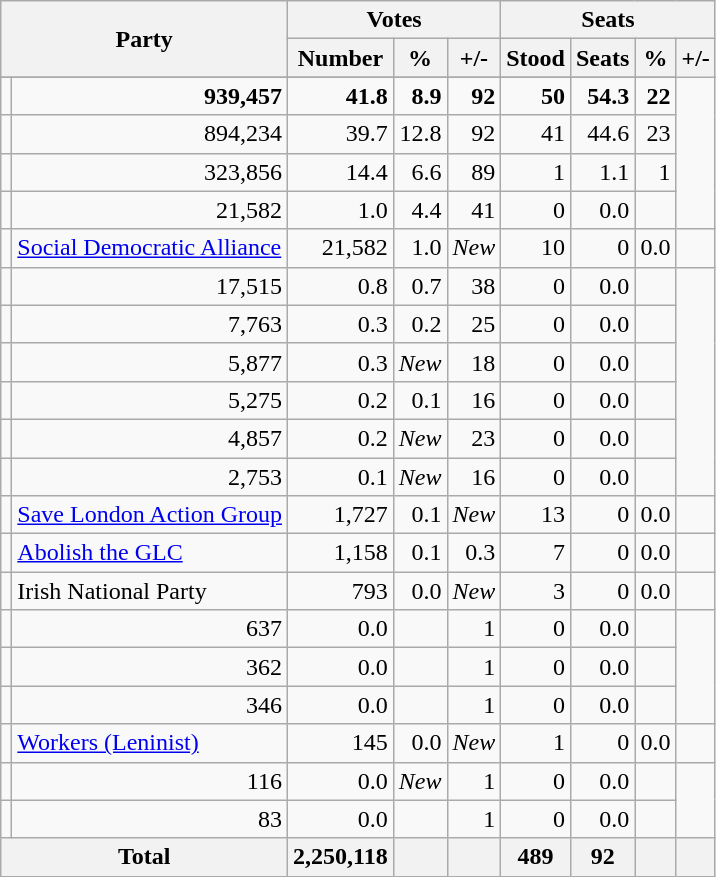<table class="wikitable sortable" style="text-align:right;" style="font-size:95%">
<tr>
<th style="vertical-align:center;" rowspan="2" colspan="2">Party</th>
<th style="text-align:center;" colspan="3">Votes</th>
<th style="text-align:center;" colspan="4">Seats</th>
</tr>
<tr style="text-align: right">
<th align=center>Number</th>
<th align=center>%</th>
<th align=center>+/-</th>
<th align=center>Stood</th>
<th align=center>Seats</th>
<th align=center>%</th>
<th align=center>+/-</th>
</tr>
<tr style="text-align: right">
</tr>
<tr style="text-align: right">
<td></td>
<td><strong>939,457</strong></td>
<td><strong>41.8</strong></td>
<td><strong>8.9</strong></td>
<td><strong>92</strong></td>
<td><strong>50</strong></td>
<td><strong>54.3</strong></td>
<td><strong>22</strong></td>
</tr>
<tr style="text-align: right">
<td></td>
<td>894,234</td>
<td>39.7</td>
<td>12.8</td>
<td>92</td>
<td>41</td>
<td>44.6</td>
<td>23</td>
</tr>
<tr style="text-align: right">
<td></td>
<td>323,856</td>
<td>14.4</td>
<td>6.6</td>
<td>89</td>
<td>1</td>
<td>1.1</td>
<td>1</td>
</tr>
<tr style="text-align: right">
<td></td>
<td>21,582</td>
<td>1.0</td>
<td>4.4</td>
<td>41</td>
<td>0</td>
<td>0.0</td>
<td></td>
</tr>
<tr style="text-align: right">
<td></td>
<td style="text-align: left"><a href='#'>Social Democratic Alliance</a></td>
<td>21,582</td>
<td>1.0</td>
<td><em>New</em></td>
<td>10</td>
<td>0</td>
<td>0.0</td>
<td></td>
</tr>
<tr style="text-align: right">
<td></td>
<td>17,515</td>
<td>0.8</td>
<td>0.7</td>
<td>38</td>
<td>0</td>
<td>0.0</td>
<td></td>
</tr>
<tr style="text-align: right">
<td></td>
<td>7,763</td>
<td>0.3</td>
<td>0.2</td>
<td>25</td>
<td>0</td>
<td>0.0</td>
<td></td>
</tr>
<tr style="text-align: right">
<td></td>
<td>5,877</td>
<td>0.3</td>
<td><em>New</em></td>
<td>18</td>
<td>0</td>
<td>0.0</td>
<td></td>
</tr>
<tr style="text-align: right">
<td></td>
<td>5,275</td>
<td>0.2</td>
<td>0.1</td>
<td>16</td>
<td>0</td>
<td>0.0</td>
<td></td>
</tr>
<tr style="text-align: right">
<td></td>
<td>4,857</td>
<td>0.2</td>
<td><em>New</em></td>
<td>23</td>
<td>0</td>
<td>0.0</td>
<td></td>
</tr>
<tr style="text-align: right">
<td></td>
<td>2,753</td>
<td>0.1</td>
<td><em>New</em></td>
<td>16</td>
<td>0</td>
<td>0.0</td>
<td></td>
</tr>
<tr style="text-align: right">
<td></td>
<td style="text-align: left"><a href='#'>Save London Action Group</a></td>
<td>1,727</td>
<td>0.1</td>
<td><em>New</em></td>
<td>13</td>
<td>0</td>
<td>0.0</td>
<td></td>
</tr>
<tr style="text-align: right">
<td></td>
<td style="text-align: left"><a href='#'>Abolish the GLC</a></td>
<td>1,158</td>
<td>0.1</td>
<td>0.3</td>
<td>7</td>
<td>0</td>
<td>0.0</td>
<td></td>
</tr>
<tr style="text-align: right">
<td></td>
<td style="text-align: left">Irish National Party</td>
<td>793</td>
<td>0.0</td>
<td><em>New</em></td>
<td>3</td>
<td>0</td>
<td>0.0</td>
<td></td>
</tr>
<tr style="text-align: right">
<td></td>
<td>637</td>
<td>0.0</td>
<td></td>
<td>1</td>
<td>0</td>
<td>0.0</td>
<td></td>
</tr>
<tr style="text-align: right">
<td></td>
<td>362</td>
<td>0.0</td>
<td></td>
<td>1</td>
<td>0</td>
<td>0.0</td>
<td></td>
</tr>
<tr style="text-align: right">
<td></td>
<td>346</td>
<td>0.0</td>
<td></td>
<td>1</td>
<td>0</td>
<td>0.0</td>
<td></td>
</tr>
<tr style="text-align: right">
<td></td>
<td style="text-align: left"><a href='#'>Workers (Leninist)</a></td>
<td>145</td>
<td>0.0</td>
<td><em>New</em></td>
<td>1</td>
<td>0</td>
<td>0.0</td>
<td></td>
</tr>
<tr style="text-align: right">
<td></td>
<td>116</td>
<td>0.0</td>
<td><em>New</em></td>
<td>1</td>
<td>0</td>
<td>0.0</td>
<td></td>
</tr>
<tr style="text-align: right">
<td></td>
<td>83</td>
<td>0.0</td>
<td></td>
<td>1</td>
<td>0</td>
<td>0.0</td>
<td></td>
</tr>
<tr>
<th colspan="2">Total</th>
<th>2,250,118</th>
<th></th>
<th></th>
<th>489</th>
<th>92</th>
<th></th>
<th></th>
</tr>
</table>
